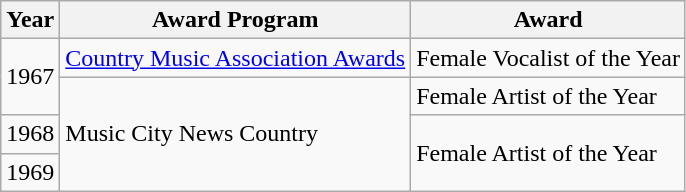<table class="wikitable">
<tr>
<th>Year</th>
<th>Award Program</th>
<th>Award </th>
</tr>
<tr>
<td rowspan="2">1967</td>
<td><a href='#'>Country Music Association Awards</a></td>
<td>Female Vocalist of the Year</td>
</tr>
<tr>
<td rowspan="3">Music City News Country</td>
<td>Female Artist of the Year</td>
</tr>
<tr>
<td>1968</td>
<td rowspan="2">Female Artist of the Year</td>
</tr>
<tr>
<td>1969</td>
</tr>
</table>
